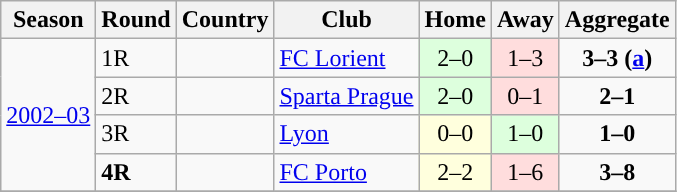<table class="wikitable">
<tr>
<th>Season</th>
<th>Round</th>
<th>Country</th>
<th>Club</th>
<th>Home</th>
<th>Away</th>
<th>Aggregate</th>
</tr>
<tr>
<td rowspan="4"><a href='#'>2002–03</a></td>
<td>1R</td>
<td></td>
<td><a href='#'>FC Lorient</a></td>
<td style="text-align:center; background:#dfd;">2–0</td>
<td style="text-align:center; background:#fdd;">1–3</td>
<td style="text-align:center;"><strong>3–3 (<a href='#'>a</a>)</strong></td>
</tr>
<tr>
<td>2R</td>
<td></td>
<td><a href='#'>Sparta Prague</a></td>
<td style="text-align:center; background:#dfd;">2–0</td>
<td style="text-align:center; background:#fdd;">0–1</td>
<td style="text-align:center;"><strong>2–1</strong></td>
</tr>
<tr>
<td>3R</td>
<td></td>
<td><a href='#'>Lyon</a></td>
<td style="text-align:center; background:#ffd;">0–0</td>
<td style="text-align:center; background:#dfd;">1–0</td>
<td style="text-align:center;"><strong>1–0</strong></td>
</tr>
<tr>
<td><strong>4R</strong></td>
<td></td>
<td><a href='#'>FC Porto</a></td>
<td style="text-align:center; background:#ffd;">2–2</td>
<td style="text-align:center; background:#fdd;">1–6</td>
<td style="text-align:center;"><strong>3–8</strong></td>
</tr>
<tr>
</tr>
</table>
